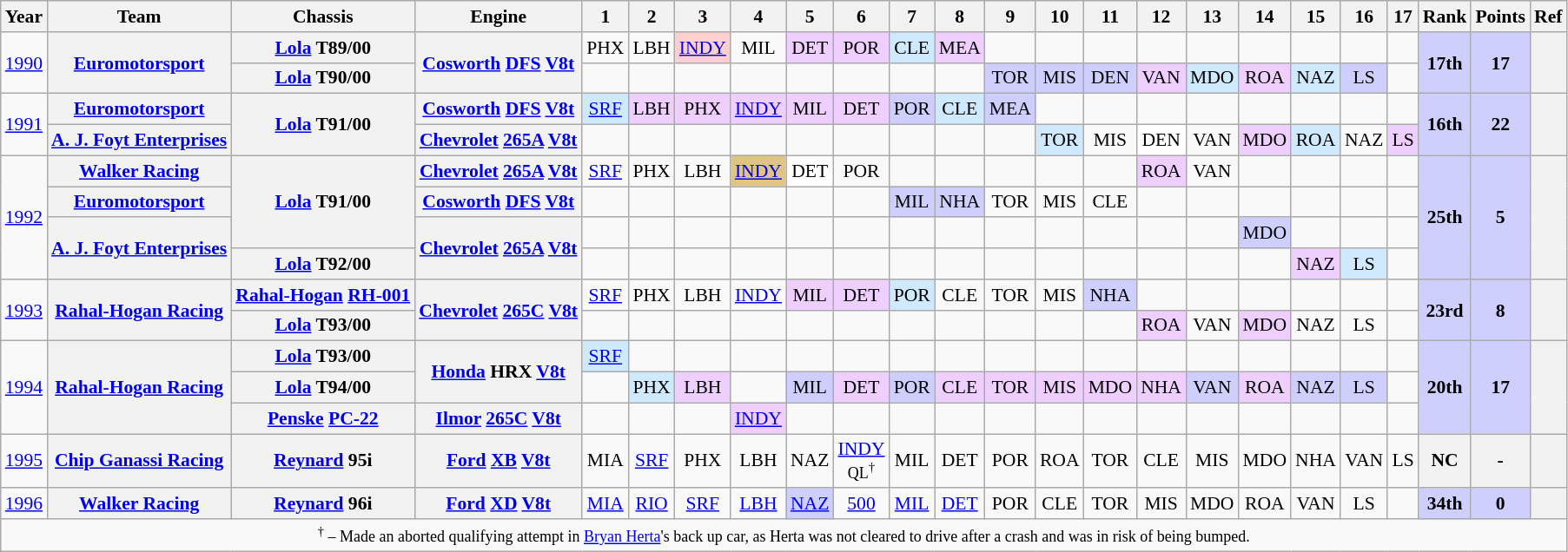<table class="wikitable" style="text-align:center; font-size:90%">
<tr>
<th>Year</th>
<th>Team</th>
<th>Chassis</th>
<th>Engine</th>
<th>1</th>
<th>2</th>
<th>3</th>
<th>4</th>
<th>5</th>
<th>6</th>
<th>7</th>
<th>8</th>
<th>9</th>
<th>10</th>
<th>11</th>
<th>12</th>
<th>13</th>
<th>14</th>
<th>15</th>
<th>16</th>
<th>17</th>
<th>Rank</th>
<th>Points</th>
<th>Ref</th>
</tr>
<tr>
<td rowspan="2"><a href='#'>1990</a></td>
<th rowspan="2"><a href='#'>Euromotorsport</a></th>
<th><a href='#'>Lola</a> T89/00</th>
<th rowspan="2"><a href='#'>Cosworth</a> <a href='#'>DFS</a> <a href='#'>V8</a><a href='#'>t</a></th>
<td>PHX</td>
<td>LBH</td>
<td style="background:#FFCFCF;"><a href='#'>INDY</a><br></td>
<td>MIL</td>
<td style="background:#EFCFFF;">DET<br></td>
<td style="background:#EFCFFF;">POR<br></td>
<td style="background:#CFEAFF;">CLE<br></td>
<td style="background:#EFCFFF;">MEA<br></td>
<td></td>
<td></td>
<td></td>
<td></td>
<td></td>
<td></td>
<td></td>
<td></td>
<td></td>
<td rowspan="2" style="background:#CFCFFF;"><strong>17th</strong></td>
<td rowspan="2" style="background:#CFCFFF;"><strong>17</strong></td>
<th rowspan=2></th>
</tr>
<tr>
<th><a href='#'>Lola</a> T90/00</th>
<td></td>
<td></td>
<td></td>
<td></td>
<td></td>
<td></td>
<td></td>
<td></td>
<td style="background:#CFCFFF;">TOR<br></td>
<td style="background:#CFCFFF;">MIS<br></td>
<td style="background:#CFCFFF;">DEN<br></td>
<td style="background:#EFCFFF;">VAN<br></td>
<td style="background:#CFEAFF;">MDO<br></td>
<td style="background:#EFCFFF;">ROA<br></td>
<td style="background:#CFEAFF;">NAZ<br></td>
<td style="background:#CFCFFF;">LS<br></td>
<td></td>
</tr>
<tr>
<td rowspan="2"><a href='#'>1991</a></td>
<th><a href='#'>Euromotorsport</a></th>
<th rowspan="2"><a href='#'>Lola</a> T91/00</th>
<th><a href='#'>Cosworth</a> <a href='#'>DFS</a> <a href='#'>V8</a><a href='#'>t</a></th>
<td style="background:#CFEAFF;"><a href='#'>SRF</a><br></td>
<td style="background:#EFCFFF;">LBH<br></td>
<td style="background:#EFCFFF;">PHX<br></td>
<td style="background:#EFCFFF;"><a href='#'>INDY</a><br></td>
<td style="background:#EFCFFF;">MIL<br></td>
<td style="background:#EFCFFF;">DET<br></td>
<td style="background:#CFCFFF;">POR<br></td>
<td style="background:#CFEAFF;">CLE<br></td>
<td style="background:#CFCFFF;">MEA<br></td>
<td></td>
<td></td>
<td></td>
<td></td>
<td></td>
<td></td>
<td></td>
<td></td>
<td rowspan="2" style="background:#CFCFFF;"><strong>16th</strong></td>
<td rowspan="2" style="background:#CFCFFF;"><strong>22</strong></td>
<th rowspan=2></th>
</tr>
<tr>
<th><a href='#'>A. J. Foyt Enterprises</a></th>
<th><a href='#'>Chevrolet</a> <a href='#'>265A</a> <a href='#'>V8</a><a href='#'>t</a></th>
<td></td>
<td></td>
<td></td>
<td></td>
<td></td>
<td></td>
<td></td>
<td></td>
<td></td>
<td style="background:#CFEAFF;">TOR<br></td>
<td>MIS</td>
<td style="background:#FFFFFF;">DEN<br></td>
<td>VAN</td>
<td style="background:#EFCFFF;">MDO<br></td>
<td style="background:#CFEAFF;">ROA<br></td>
<td>NAZ</td>
<td style="background:#EFCFFF;">LS<br></td>
</tr>
<tr>
<td rowspan="4"><a href='#'>1992</a></td>
<th><a href='#'>Walker Racing</a></th>
<th rowspan="3"><a href='#'>Lola</a> T91/00</th>
<th><a href='#'>Chevrolet</a> <a href='#'>265A</a> <a href='#'>V8</a><a href='#'>t</a></th>
<td><a href='#'>SRF</a></td>
<td>PHX</td>
<td>LBH</td>
<td style="background:#DFC484;"><a href='#'>INDY</a><br></td>
<td style="background:#FFFFFF;">DET<br></td>
<td>POR</td>
<td></td>
<td></td>
<td></td>
<td></td>
<td></td>
<td style="background:#EFCFFF;">ROA<br></td>
<td>VAN</td>
<td></td>
<td></td>
<td></td>
<td></td>
<td rowspan="4" style="background:#CFCFFF;"><strong>25th</strong></td>
<td rowspan="4" style="background:#CFCFFF;"><strong>5</strong></td>
<th rowspan=4></th>
</tr>
<tr>
<th><a href='#'>Euromotorsport</a></th>
<th><a href='#'>Cosworth</a> <a href='#'>DFS</a> <a href='#'>V8</a><a href='#'>t</a></th>
<td></td>
<td></td>
<td></td>
<td></td>
<td></td>
<td></td>
<td style="background:#CFCFFF;">MIL<br></td>
<td style="background:#CFCFFF;">NHA<br></td>
<td>TOR</td>
<td>MIS</td>
<td>CLE</td>
<td></td>
<td></td>
<td></td>
<td></td>
<td></td>
<td></td>
</tr>
<tr>
<th rowspan="2"><a href='#'>A. J. Foyt Enterprises</a></th>
<th rowspan="2"><a href='#'>Chevrolet</a> <a href='#'>265A</a> <a href='#'>V8</a><a href='#'>t</a></th>
<td></td>
<td></td>
<td></td>
<td></td>
<td></td>
<td></td>
<td></td>
<td></td>
<td></td>
<td></td>
<td></td>
<td></td>
<td></td>
<td style="background:#CFCFFF;">MDO<br></td>
<td></td>
<td></td>
<td></td>
</tr>
<tr>
<th><a href='#'>Lola</a> T92/00</th>
<td></td>
<td></td>
<td></td>
<td></td>
<td></td>
<td></td>
<td></td>
<td></td>
<td></td>
<td></td>
<td></td>
<td></td>
<td></td>
<td></td>
<td style="background:#EFCFFF;">NAZ<br></td>
<td style="background:#CFEAFF;">LS<br></td>
<td></td>
</tr>
<tr>
<td rowspan="2"><a href='#'>1993</a></td>
<th rowspan="2"><a href='#'>Rahal-Hogan Racing</a></th>
<th><a href='#'>Rahal-Hogan</a> <a href='#'>RH-001</a></th>
<th rowspan="2"><a href='#'>Chevrolet</a> <a href='#'>265C</a> <a href='#'>V8</a><a href='#'>t</a></th>
<td><a href='#'>SRF</a></td>
<td>PHX</td>
<td>LBH</td>
<td><a href='#'>INDY</a><br></td>
<td style="background:#EFCFFF;">MIL<br></td>
<td style="background:#EFCFFF;">DET<br></td>
<td style="background:#CFEAFF;">POR<br></td>
<td>CLE</td>
<td>TOR</td>
<td>MIS</td>
<td style="background:#CFCFFF;">NHA<br></td>
<td></td>
<td></td>
<td></td>
<td></td>
<td></td>
<td></td>
<td rowspan="2" style="background:#CFCFFF;"><strong>23rd</strong></td>
<td rowspan="2" style="background:#CFCFFF;"><strong>8</strong></td>
<th rowspan=2></th>
</tr>
<tr>
<th><a href='#'>Lola</a> T93/00</th>
<td></td>
<td></td>
<td></td>
<td></td>
<td></td>
<td></td>
<td></td>
<td></td>
<td></td>
<td></td>
<td></td>
<td style="background:#EFCFFF;">ROA<br></td>
<td>VAN</td>
<td style="background:#EFCFFF;">MDO<br></td>
<td>NAZ</td>
<td>LS</td>
<td></td>
</tr>
<tr>
<td rowspan="3"><a href='#'>1994</a></td>
<th rowspan="3"><a href='#'>Rahal-Hogan Racing</a></th>
<th><a href='#'>Lola</a> T93/00</th>
<th rowspan="2"><a href='#'>Honda</a> HRX <a href='#'>V8</a><a href='#'>t</a></th>
<td style="background:#CFEAFF;"><a href='#'>SRF</a><br></td>
<td></td>
<td></td>
<td></td>
<td></td>
<td></td>
<td></td>
<td></td>
<td></td>
<td></td>
<td></td>
<td></td>
<td></td>
<td></td>
<td></td>
<td></td>
<td></td>
<td rowspan="3" style="background:#CFCFFF;"><strong>20th</strong></td>
<td rowspan="3" style="background:#CFCFFF;"><strong>17</strong></td>
<th rowspan=3></th>
</tr>
<tr>
<th><a href='#'>Lola</a> T94/00</th>
<td></td>
<td style="background:#CFEAFF;">PHX<br></td>
<td style="background:#EFCFFF;">LBH<br></td>
<td></td>
<td style="background:#CFCFFF;">MIL<br></td>
<td style="background:#EFCFFF;">DET<br></td>
<td style="background:#CFCFFF;">POR<br></td>
<td style="background:#EFCFFF;">CLE<br></td>
<td style="background:#EFCFFF;">TOR<br></td>
<td style="background:#EFCFFF;">MIS<br></td>
<td style="background:#EFCFFF;">MDO<br></td>
<td style="background:#EFCFFF;">NHA<br></td>
<td style="background:#CFCFFF;">VAN<br></td>
<td style="background:#EFCFFF;">ROA<br></td>
<td style="background:#CFCFFF;">NAZ<br></td>
<td style="background:#CFCFFF;">LS<br></td>
<td></td>
</tr>
<tr>
<th><a href='#'>Penske</a> <a href='#'>PC-22</a></th>
<th><a href='#'>Ilmor</a> <a href='#'>265C</a> <a href='#'>V8</a><a href='#'>t</a></th>
<td></td>
<td></td>
<td></td>
<td style="background:#EFCFFF;"><a href='#'>INDY</a><br></td>
<td></td>
<td></td>
<td></td>
<td></td>
<td></td>
<td></td>
<td></td>
<td></td>
<td></td>
<td></td>
<td></td>
<td></td>
<td></td>
</tr>
<tr>
<td><a href='#'>1995</a></td>
<th><a href='#'>Chip Ganassi Racing</a></th>
<th><a href='#'>Reynard</a> 95i</th>
<th><a href='#'>Ford</a> <a href='#'>XB</a> <a href='#'>V8</a><a href='#'>t</a></th>
<td>MIA</td>
<td><a href='#'>SRF</a></td>
<td>PHX</td>
<td>LBH</td>
<td>NAZ</td>
<td><a href='#'>INDY</a><br><small>QL<sup>†</sup></small></td>
<td>MIL</td>
<td>DET</td>
<td>POR</td>
<td>ROA</td>
<td>TOR</td>
<td>CLE</td>
<td>MIS</td>
<td>MDO</td>
<td>NHA</td>
<td>VAN</td>
<td>LS</td>
<th>NC</th>
<th>-</th>
<th></th>
</tr>
<tr>
<td><a href='#'>1996</a></td>
<th><a href='#'>Walker Racing</a></th>
<th><a href='#'>Reynard</a> 96i</th>
<th><a href='#'>Ford</a> <a href='#'>XD</a> <a href='#'>V8</a><a href='#'>t</a></th>
<td><a href='#'>MIA</a></td>
<td><a href='#'>RIO</a></td>
<td><a href='#'>SRF</a></td>
<td><a href='#'>LBH</a></td>
<td style="background:#CFCFFF;"><a href='#'>NAZ</a><br></td>
<td><a href='#'>500</a></td>
<td><a href='#'>MIL</a></td>
<td><a href='#'>DET</a></td>
<td>POR</td>
<td>CLE</td>
<td>TOR</td>
<td>MIS</td>
<td>MDO</td>
<td>ROA</td>
<td>VAN</td>
<td>LS</td>
<td></td>
<td style="background:#CFCFFF;"><strong>34th</strong></td>
<td style="background:#CFCFFF;"><strong>0</strong></td>
<th></th>
</tr>
<tr>
<td colspan=24><small><sup>†</sup> – Made an aborted qualifying attempt in <a href='#'>Bryan Herta</a>'s back up car, as Herta was not cleared to drive after a crash and was in risk of being bumped.</small></td>
</tr>
</table>
